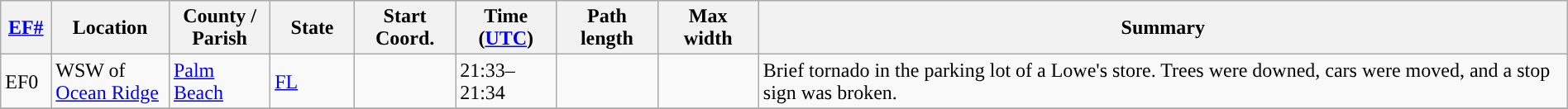<table class="wikitable sortable" style="width:100%;">
<tr>
<th scope="col"  style="width:3%; text-align:center;"><a href='#'>EF#</a></th>
<th scope="col"  style="width:7%; text-align:center;" class="unsortable">Location</th>
<th scope="col"  style="width:6%; text-align:center;" class="unsortable">County / Parish</th>
<th scope="col"  style="width:5%; text-align:center;">State</th>
<th scope="col"  style="width:6%; text-align:center;">Start Coord.</th>
<th scope="col"  style="width:6%; text-align:center;">Time (<a href='#'>UTC</a>)</th>
<th scope="col"  style="width:6%; text-align:center;">Path length</th>
<th scope="col"  style="width:6%; text-align:center;">Max width</th>
<th scope="col" class="unsortable" style="width:48%; text-align:center;">Summary</th>
</tr>
<tr>
<td>EF0</td>
<td>WSW of <a href='#'>Ocean Ridge</a></td>
<td><a href='#'>Palm Beach</a></td>
<td><a href='#'>FL</a></td>
<td></td>
<td>21:33–21:34</td>
<td></td>
<td></td>
<td>Brief tornado in the parking lot of a Lowe's store. Trees were downed, cars were moved, and a stop sign was broken.</td>
</tr>
<tr>
</tr>
</table>
